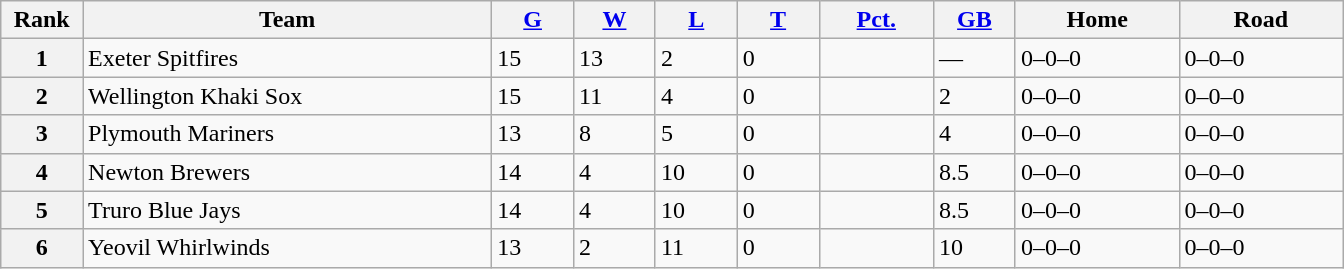<table class="wikitable">
<tr>
<th scope="col" width="5%">Rank</th>
<th scope="col" width="25%">Team</th>
<th scope="col" width="5%"><a href='#'>G</a></th>
<th scope="col" width="5%"><a href='#'>W</a></th>
<th scope="col" width="5%"><a href='#'>L</a></th>
<th scope="col" width="5%"><a href='#'>T</a></th>
<th scope="col" width="7%"><a href='#'>Pct.</a></th>
<th scope="col" width="5%"><a href='#'>GB</a></th>
<th scope="col" width="10%">Home</th>
<th scope="col" width="10%">Road</th>
</tr>
<tr>
<th>1</th>
<td style="text-align:left;">Exeter Spitfires</td>
<td>15</td>
<td>13</td>
<td>2</td>
<td>0</td>
<td></td>
<td>—</td>
<td>0–0–0</td>
<td>0–0–0</td>
</tr>
<tr>
<th>2</th>
<td style="text-align:left;">Wellington Khaki Sox</td>
<td>15</td>
<td>11</td>
<td>4</td>
<td>0</td>
<td></td>
<td>2</td>
<td>0–0–0</td>
<td>0–0–0</td>
</tr>
<tr>
<th>3</th>
<td style="text-align:left;">Plymouth Mariners</td>
<td>13</td>
<td>8</td>
<td>5</td>
<td>0</td>
<td></td>
<td>4</td>
<td>0–0–0</td>
<td>0–0–0</td>
</tr>
<tr>
<th>4</th>
<td style="text-align:left;">Newton Brewers</td>
<td>14</td>
<td>4</td>
<td>10</td>
<td>0</td>
<td></td>
<td>8.5</td>
<td>0–0–0</td>
<td>0–0–0</td>
</tr>
<tr>
<th>5</th>
<td style="text-align:left;">Truro Blue Jays</td>
<td>14</td>
<td>4</td>
<td>10</td>
<td>0</td>
<td></td>
<td>8.5</td>
<td>0–0–0</td>
<td>0–0–0</td>
</tr>
<tr>
<th>6</th>
<td style="text-align:left;">Yeovil Whirlwinds</td>
<td>13</td>
<td>2</td>
<td>11</td>
<td>0</td>
<td></td>
<td>10</td>
<td>0–0–0</td>
<td>0–0–0</td>
</tr>
</table>
